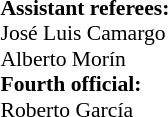<table width=50% style="font-size: 90%">
<tr>
<td><br><strong>Assistant referees:</strong>
<br> José Luis Camargo
<br> Alberto Morín
<br><strong>Fourth official:</strong>
<br> Roberto García</td>
</tr>
</table>
